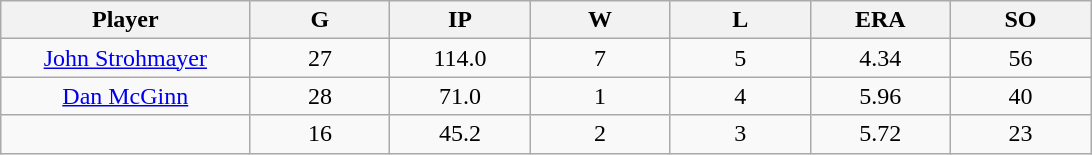<table class="wikitable sortable">
<tr>
<th bgcolor="#DDDDFF" width="16%">Player</th>
<th bgcolor="#DDDDFF" width="9%">G</th>
<th bgcolor="#DDDDFF" width="9%">IP</th>
<th bgcolor="#DDDDFF" width="9%">W</th>
<th bgcolor="#DDDDFF" width="9%">L</th>
<th bgcolor="#DDDDFF" width="9%">ERA</th>
<th bgcolor="#DDDDFF" width="9%">SO</th>
</tr>
<tr align="center">
<td><a href='#'>John Strohmayer</a></td>
<td>27</td>
<td>114.0</td>
<td>7</td>
<td>5</td>
<td>4.34</td>
<td>56</td>
</tr>
<tr align=center>
<td><a href='#'>Dan McGinn</a></td>
<td>28</td>
<td>71.0</td>
<td>1</td>
<td>4</td>
<td>5.96</td>
<td>40</td>
</tr>
<tr align=center>
<td></td>
<td>16</td>
<td>45.2</td>
<td>2</td>
<td>3</td>
<td>5.72</td>
<td>23</td>
</tr>
</table>
